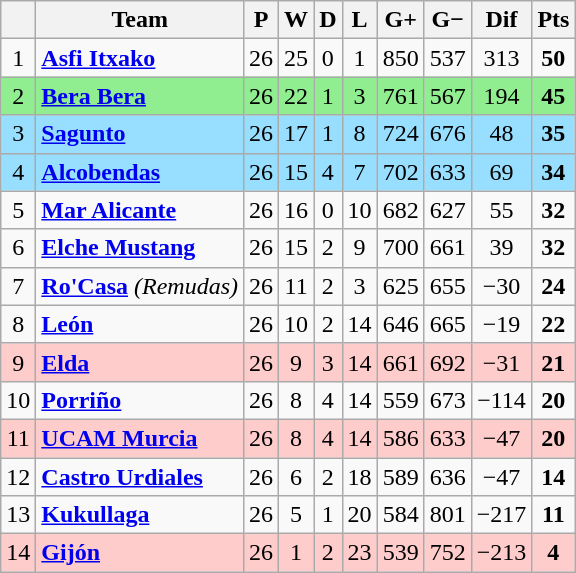<table class="wikitable sortable" style="text-align: center;">
<tr>
<th align="center"></th>
<th align="center">Team</th>
<th align="center">P</th>
<th align="center">W</th>
<th align="center">D</th>
<th align="center">L</th>
<th align="center">G+</th>
<th align="center">G−</th>
<th align="center">Dif</th>
<th align="center">Pts</th>
</tr>
<tr>
<td>1</td>
<td align="left"><strong><a href='#'>Asfi Itxako</a></strong></td>
<td>26</td>
<td>25</td>
<td>0</td>
<td>1</td>
<td>850</td>
<td>537</td>
<td>313</td>
<td><strong>50</strong></td>
</tr>
<tr style="background: #90EE90;">
<td>2</td>
<td align="left"><strong><a href='#'>Bera Bera</a></strong></td>
<td>26</td>
<td>22</td>
<td>1</td>
<td>3</td>
<td>761</td>
<td>567</td>
<td>194</td>
<td><strong>45</strong></td>
</tr>
<tr style="background: #97DEFF;">
<td>3</td>
<td align="left"><strong><a href='#'>Sagunto</a></strong></td>
<td>26</td>
<td>17</td>
<td>1</td>
<td>8</td>
<td>724</td>
<td>676</td>
<td>48</td>
<td><strong>35</strong></td>
</tr>
<tr style="background: #97DEFF;">
<td>4</td>
<td align="left"><strong><a href='#'>Alcobendas</a></strong></td>
<td>26</td>
<td>15</td>
<td>4</td>
<td>7</td>
<td>702</td>
<td>633</td>
<td>69</td>
<td><strong>34</strong></td>
</tr>
<tr>
<td>5</td>
<td align="left"><strong><a href='#'>Mar Alicante</a></strong></td>
<td>26</td>
<td>16</td>
<td>0</td>
<td>10</td>
<td>682</td>
<td>627</td>
<td>55</td>
<td><strong>32</strong></td>
</tr>
<tr>
<td>6</td>
<td align="left"><strong><a href='#'>Elche Mustang</a></strong></td>
<td>26</td>
<td>15</td>
<td>2</td>
<td>9</td>
<td>700</td>
<td>661</td>
<td>39</td>
<td><strong>32</strong></td>
</tr>
<tr>
<td>7</td>
<td align="left"><strong><a href='#'>Ro'Casa</a></strong> <em>(Remudas)</em></td>
<td>26</td>
<td>11</td>
<td>2</td>
<td>3</td>
<td>625</td>
<td>655</td>
<td>−30</td>
<td><strong>24</strong></td>
</tr>
<tr>
<td>8</td>
<td align="left"><strong><a href='#'>León</a></strong></td>
<td>26</td>
<td>10</td>
<td>2</td>
<td>14</td>
<td>646</td>
<td>665</td>
<td>−19</td>
<td><strong>22</strong></td>
</tr>
<tr style="background:#FFCCCC">
<td>9</td>
<td align="left"><strong><a href='#'>Elda</a></strong></td>
<td>26</td>
<td>9</td>
<td>3</td>
<td>14</td>
<td>661</td>
<td>692</td>
<td>−31</td>
<td><strong>21</strong></td>
</tr>
<tr>
<td>10</td>
<td align="left"><strong><a href='#'>Porriño</a></strong></td>
<td>26</td>
<td>8</td>
<td>4</td>
<td>14</td>
<td>559</td>
<td>673</td>
<td>−114</td>
<td><strong>20</strong></td>
</tr>
<tr style="background:#FFCCCC">
<td>11</td>
<td align="left"><strong><a href='#'>UCAM Murcia</a></strong></td>
<td>26</td>
<td>8</td>
<td>4</td>
<td>14</td>
<td>586</td>
<td>633</td>
<td>−47</td>
<td><strong>20</strong></td>
</tr>
<tr>
<td>12</td>
<td align="left"><strong><a href='#'>Castro Urdiales</a></strong></td>
<td>26</td>
<td>6</td>
<td>2</td>
<td>18</td>
<td>589</td>
<td>636</td>
<td>−47</td>
<td><strong>14</strong></td>
</tr>
<tr>
<td>13</td>
<td align="left"><strong><a href='#'>Kukullaga</a></strong></td>
<td>26</td>
<td>5</td>
<td>1</td>
<td>20</td>
<td>584</td>
<td>801</td>
<td>−217</td>
<td><strong>11</strong></td>
</tr>
<tr style="background:#FFCCCC">
<td>14</td>
<td align="left"><strong><a href='#'>Gijón</a></strong></td>
<td>26</td>
<td>1</td>
<td>2</td>
<td>23</td>
<td>539</td>
<td>752</td>
<td>−213</td>
<td><strong>4</strong></td>
</tr>
</table>
